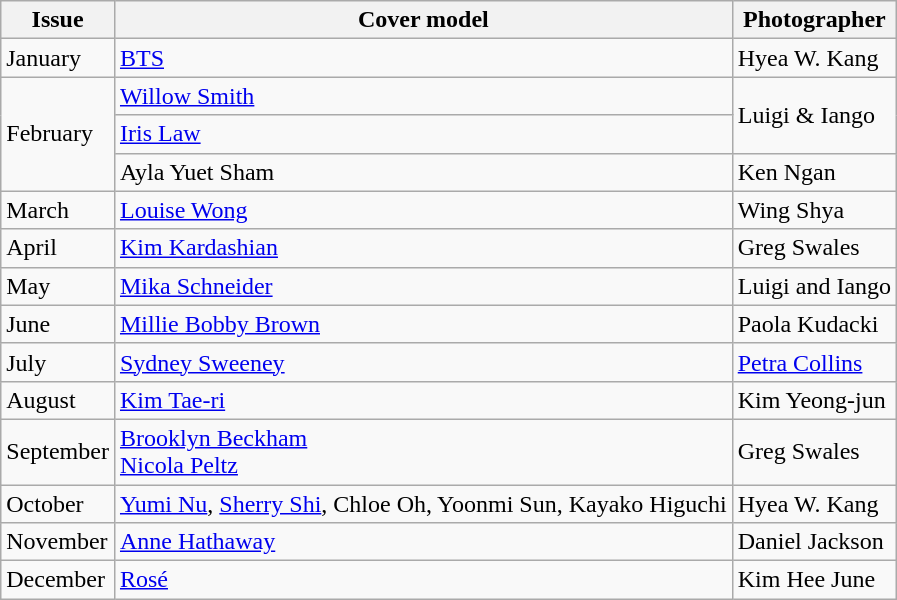<table class="sortable wikitable">
<tr>
<th>Issue</th>
<th>Cover model</th>
<th>Photographer</th>
</tr>
<tr>
<td>January</td>
<td><a href='#'>BTS</a></td>
<td>Hyea W. Kang</td>
</tr>
<tr>
<td rowspan="3">February</td>
<td><a href='#'>Willow Smith</a></td>
<td rowspan="2">Luigi & Iango</td>
</tr>
<tr>
<td><a href='#'>Iris Law</a></td>
</tr>
<tr>
<td>Ayla Yuet Sham</td>
<td>Ken Ngan</td>
</tr>
<tr>
<td>March</td>
<td><a href='#'>Louise Wong</a></td>
<td>Wing Shya</td>
</tr>
<tr>
<td>April</td>
<td><a href='#'>Kim Kardashian</a></td>
<td>Greg Swales</td>
</tr>
<tr>
<td>May</td>
<td><a href='#'>Mika Schneider</a></td>
<td>Luigi and Iango</td>
</tr>
<tr>
<td>June</td>
<td><a href='#'>Millie Bobby Brown</a></td>
<td>Paola Kudacki</td>
</tr>
<tr>
<td>July</td>
<td><a href='#'>Sydney Sweeney</a></td>
<td><a href='#'>Petra Collins</a></td>
</tr>
<tr>
<td>August</td>
<td><a href='#'>Kim Tae-ri</a></td>
<td>Kim Yeong-jun</td>
</tr>
<tr>
<td>September</td>
<td><a href='#'>Brooklyn Beckham</a> <br> <a href='#'>Nicola Peltz</a></td>
<td>Greg Swales</td>
</tr>
<tr>
<td>October</td>
<td><a href='#'>Yumi Nu</a>, <a href='#'>Sherry Shi</a>, Chloe Oh, Yoonmi Sun, Kayako Higuchi</td>
<td>Hyea W. Kang</td>
</tr>
<tr>
<td>November</td>
<td><a href='#'>Anne Hathaway</a></td>
<td>Daniel Jackson</td>
</tr>
<tr>
<td>December</td>
<td><a href='#'>Rosé</a></td>
<td>Kim Hee June</td>
</tr>
</table>
